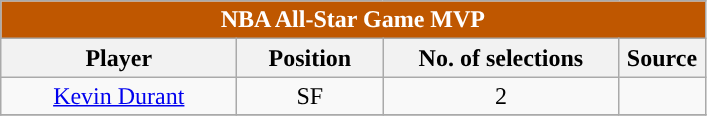<table class="wikitable" style="text-align:center">
<tr>
<td colspan="5" style= "background: #BF5700; color:white"><strong>NBA All-Star Game MVP</strong></td>
</tr>
<tr>
<th style="width:150px; ">Player</th>
<th style="width:90px; ">Position</th>
<th style="width:150px; ">No. of selections</th>
<th style="width:50px; ">Source</th>
</tr>
<tr>
<td><a href='#'>Kevin Durant</a></td>
<td>SF</td>
<td>2</td>
<td></td>
</tr>
<tr>
</tr>
</table>
